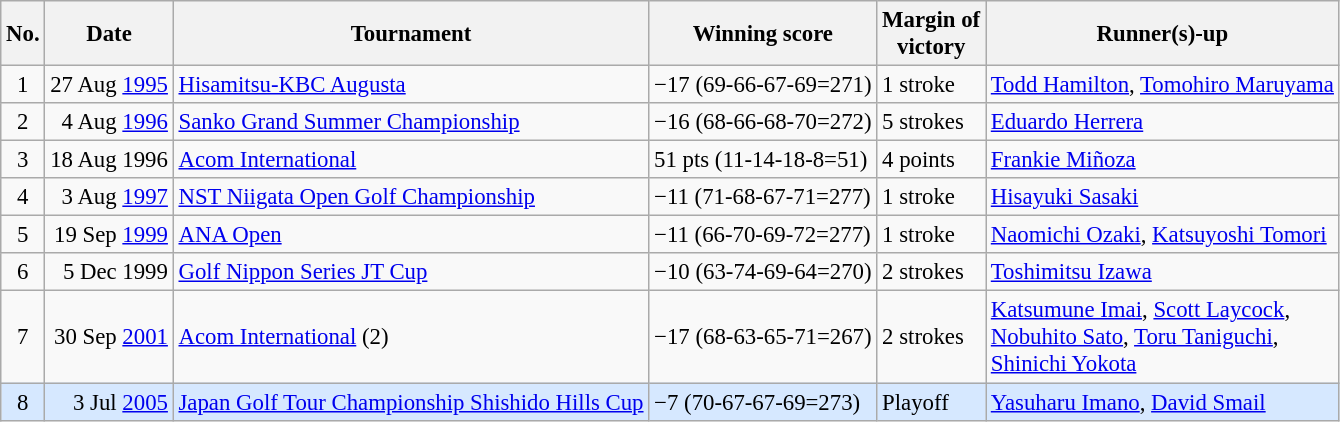<table class="wikitable" style="font-size:95%;">
<tr>
<th>No.</th>
<th>Date</th>
<th>Tournament</th>
<th>Winning score</th>
<th>Margin of<br>victory</th>
<th>Runner(s)-up</th>
</tr>
<tr>
<td align=center>1</td>
<td align=right>27 Aug <a href='#'>1995</a></td>
<td><a href='#'>Hisamitsu-KBC Augusta</a></td>
<td>−17 (69-66-67-69=271)</td>
<td>1 stroke</td>
<td> <a href='#'>Todd Hamilton</a>,  <a href='#'>Tomohiro Maruyama</a></td>
</tr>
<tr>
<td align=center>2</td>
<td align=right>4 Aug <a href='#'>1996</a></td>
<td><a href='#'>Sanko Grand Summer Championship</a></td>
<td>−16 (68-66-68-70=272)</td>
<td>5 strokes</td>
<td> <a href='#'>Eduardo Herrera</a></td>
</tr>
<tr>
<td align=center>3</td>
<td align=right>18 Aug 1996</td>
<td><a href='#'>Acom International</a></td>
<td>51 pts (11-14-18-8=51)</td>
<td>4 points</td>
<td> <a href='#'>Frankie Miñoza</a></td>
</tr>
<tr>
<td align=center>4</td>
<td align=right>3 Aug <a href='#'>1997</a></td>
<td><a href='#'>NST Niigata Open Golf Championship</a></td>
<td>−11 (71-68-67-71=277)</td>
<td>1 stroke</td>
<td> <a href='#'>Hisayuki Sasaki</a></td>
</tr>
<tr>
<td align=center>5</td>
<td align=right>19 Sep <a href='#'>1999</a></td>
<td><a href='#'>ANA Open</a></td>
<td>−11 (66-70-69-72=277)</td>
<td>1 stroke</td>
<td> <a href='#'>Naomichi Ozaki</a>,  <a href='#'>Katsuyoshi Tomori</a></td>
</tr>
<tr>
<td align=center>6</td>
<td align=right>5 Dec 1999</td>
<td><a href='#'>Golf Nippon Series JT Cup</a></td>
<td>−10 (63-74-69-64=270)</td>
<td>2 strokes</td>
<td> <a href='#'>Toshimitsu Izawa</a></td>
</tr>
<tr>
<td align=center>7</td>
<td align=right>30 Sep <a href='#'>2001</a></td>
<td><a href='#'>Acom International</a> (2)</td>
<td>−17 (68-63-65-71=267)</td>
<td>2 strokes</td>
<td> <a href='#'>Katsumune Imai</a>,  <a href='#'>Scott Laycock</a>,<br> <a href='#'>Nobuhito Sato</a>,  <a href='#'>Toru Taniguchi</a>,<br> <a href='#'>Shinichi Yokota</a></td>
</tr>
<tr style="background:#D6E8FF;">
<td align=center>8</td>
<td align=right>3 Jul <a href='#'>2005</a></td>
<td><a href='#'>Japan Golf Tour Championship Shishido Hills Cup</a></td>
<td>−7 (70-67-67-69=273)</td>
<td>Playoff</td>
<td> <a href='#'>Yasuharu Imano</a>,  <a href='#'>David Smail</a></td>
</tr>
</table>
